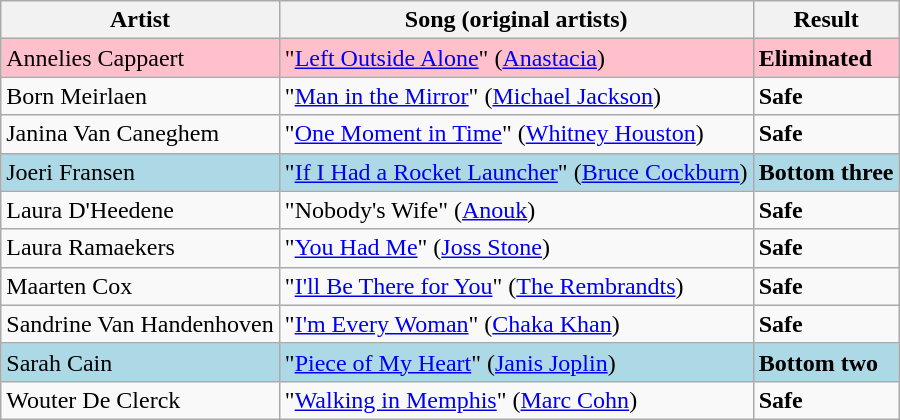<table class=wikitable>
<tr>
<th>Artist</th>
<th>Song (original artists)</th>
<th>Result</th>
</tr>
<tr style="background:pink;">
<td>Annelies Cappaert</td>
<td>"<a href='#'>Left Outside Alone</a>" (<a href='#'>Anastacia</a>)</td>
<td><strong>Eliminated</strong></td>
</tr>
<tr>
<td>Born Meirlaen</td>
<td>"<a href='#'>Man in the Mirror</a>" (<a href='#'>Michael Jackson</a>)</td>
<td><strong>Safe</strong></td>
</tr>
<tr>
<td>Janina Van Caneghem</td>
<td>"<a href='#'>One Moment in Time</a>" (<a href='#'>Whitney Houston</a>)</td>
<td><strong>Safe</strong></td>
</tr>
<tr style="background:lightblue;">
<td>Joeri Fransen</td>
<td>"<a href='#'>If I Had a Rocket Launcher</a>" (<a href='#'>Bruce Cockburn</a>)</td>
<td><strong>Bottom three</strong></td>
</tr>
<tr>
<td>Laura D'Heedene</td>
<td>"Nobody's Wife" (<a href='#'>Anouk</a>)</td>
<td><strong>Safe</strong></td>
</tr>
<tr>
<td>Laura Ramaekers</td>
<td>"<a href='#'>You Had Me</a>" (<a href='#'>Joss Stone</a>)</td>
<td><strong>Safe</strong></td>
</tr>
<tr>
<td>Maarten Cox</td>
<td>"<a href='#'>I'll Be There for You</a>" (<a href='#'>The Rembrandts</a>)</td>
<td><strong>Safe</strong></td>
</tr>
<tr>
<td>Sandrine Van Handenhoven</td>
<td>"<a href='#'>I'm Every Woman</a>" (<a href='#'>Chaka Khan</a>)</td>
<td><strong>Safe</strong></td>
</tr>
<tr style="background:lightblue;">
<td>Sarah Cain</td>
<td>"<a href='#'>Piece of My Heart</a>" (<a href='#'>Janis Joplin</a>)</td>
<td><strong>Bottom two</strong></td>
</tr>
<tr>
<td>Wouter De Clerck</td>
<td>"<a href='#'>Walking in Memphis</a>" (<a href='#'>Marc Cohn</a>)</td>
<td><strong>Safe</strong></td>
</tr>
</table>
